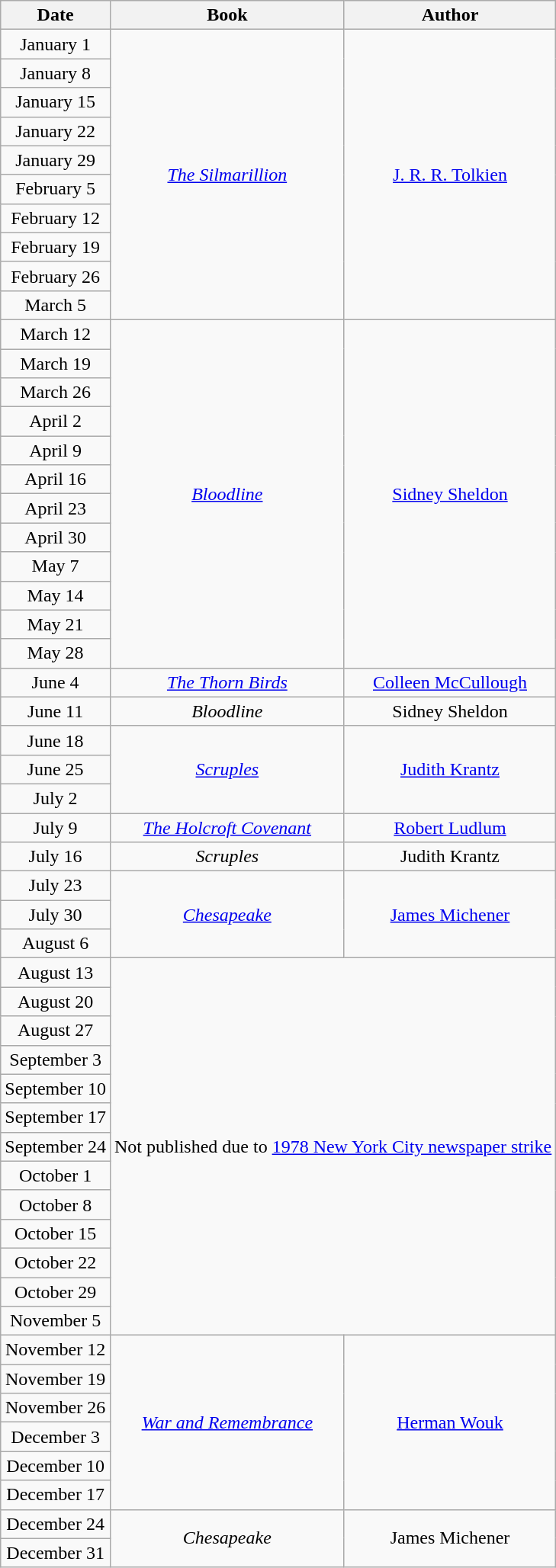<table class="wikitable sortable" style="text-align: center">
<tr>
<th>Date</th>
<th>Book</th>
<th>Author</th>
</tr>
<tr>
<td>January 1</td>
<td rowspan=10><em><a href='#'>The Silmarillion</a></em></td>
<td rowspan=10><a href='#'>J. R. R. Tolkien</a></td>
</tr>
<tr>
<td>January 8</td>
</tr>
<tr>
<td>January 15</td>
</tr>
<tr>
<td>January 22</td>
</tr>
<tr>
<td>January 29</td>
</tr>
<tr>
<td>February 5</td>
</tr>
<tr>
<td>February 12</td>
</tr>
<tr>
<td>February 19</td>
</tr>
<tr>
<td>February 26</td>
</tr>
<tr>
<td>March 5</td>
</tr>
<tr>
<td>March 12</td>
<td rowspan=12><em><a href='#'>Bloodline</a></em></td>
<td rowspan=12><a href='#'>Sidney Sheldon</a></td>
</tr>
<tr>
<td>March 19</td>
</tr>
<tr>
<td>March 26</td>
</tr>
<tr>
<td>April 2</td>
</tr>
<tr>
<td>April 9</td>
</tr>
<tr>
<td>April 16</td>
</tr>
<tr>
<td>April 23</td>
</tr>
<tr>
<td>April 30</td>
</tr>
<tr>
<td>May 7</td>
</tr>
<tr>
<td>May 14</td>
</tr>
<tr>
<td>May 21</td>
</tr>
<tr>
<td>May 28</td>
</tr>
<tr>
<td>June 4</td>
<td><em><a href='#'>The Thorn Birds</a></em></td>
<td><a href='#'>Colleen McCullough</a></td>
</tr>
<tr>
<td>June 11</td>
<td><em>Bloodline</em></td>
<td>Sidney Sheldon</td>
</tr>
<tr>
<td>June 18</td>
<td rowspan=3><em><a href='#'>Scruples</a></em></td>
<td rowspan=3><a href='#'>Judith Krantz</a></td>
</tr>
<tr>
<td>June 25</td>
</tr>
<tr>
<td>July 2</td>
</tr>
<tr>
<td>July 9</td>
<td><em><a href='#'>The Holcroft Covenant</a></em></td>
<td><a href='#'>Robert Ludlum</a></td>
</tr>
<tr>
<td>July 16</td>
<td><em>Scruples</em></td>
<td>Judith Krantz</td>
</tr>
<tr>
<td>July 23</td>
<td rowspan=3><em><a href='#'>Chesapeake</a></em></td>
<td rowspan=3><a href='#'>James Michener</a></td>
</tr>
<tr>
<td>July 30</td>
</tr>
<tr>
<td>August 6</td>
</tr>
<tr>
<td>August 13</td>
<td rowspan=13 colspan=2>Not published due to <a href='#'>1978 New York City newspaper strike</a></td>
</tr>
<tr>
<td>August 20</td>
</tr>
<tr>
<td>August 27</td>
</tr>
<tr>
<td>September 3</td>
</tr>
<tr>
<td>September 10</td>
</tr>
<tr>
<td>September 17</td>
</tr>
<tr>
<td>September 24</td>
</tr>
<tr>
<td>October 1</td>
</tr>
<tr>
<td>October 8</td>
</tr>
<tr>
<td>October 15</td>
</tr>
<tr>
<td>October 22</td>
</tr>
<tr>
<td>October 29</td>
</tr>
<tr>
<td>November 5</td>
</tr>
<tr>
<td>November 12</td>
<td rowspan=6><em><a href='#'>War and Remembrance</a></em></td>
<td rowspan=6><a href='#'>Herman Wouk</a></td>
</tr>
<tr>
<td>November 19</td>
</tr>
<tr>
<td>November 26</td>
</tr>
<tr>
<td>December 3</td>
</tr>
<tr>
<td>December 10</td>
</tr>
<tr>
<td>December 17</td>
</tr>
<tr>
<td>December 24</td>
<td rowspan=2><em>Chesapeake</em></td>
<td rowspan=2>James Michener</td>
</tr>
<tr>
<td>December 31</td>
</tr>
</table>
